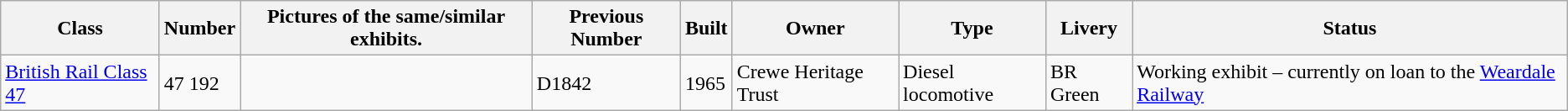<table class="wikitable">
<tr>
<th>Class</th>
<th>Number</th>
<th>Pictures of the same/similar exhibits.</th>
<th>Previous Number</th>
<th>Built</th>
<th>Owner</th>
<th>Type</th>
<th>Livery</th>
<th>Status</th>
</tr>
<tr>
<td><a href='#'>British Rail Class 47</a></td>
<td>47 192</td>
<td></td>
<td>D1842</td>
<td>1965</td>
<td>Crewe Heritage Trust</td>
<td>Diesel locomotive</td>
<td>BR Green</td>
<td>Working exhibit – currently on loan to the <a href='#'>Weardale Railway</a></td>
</tr>
</table>
